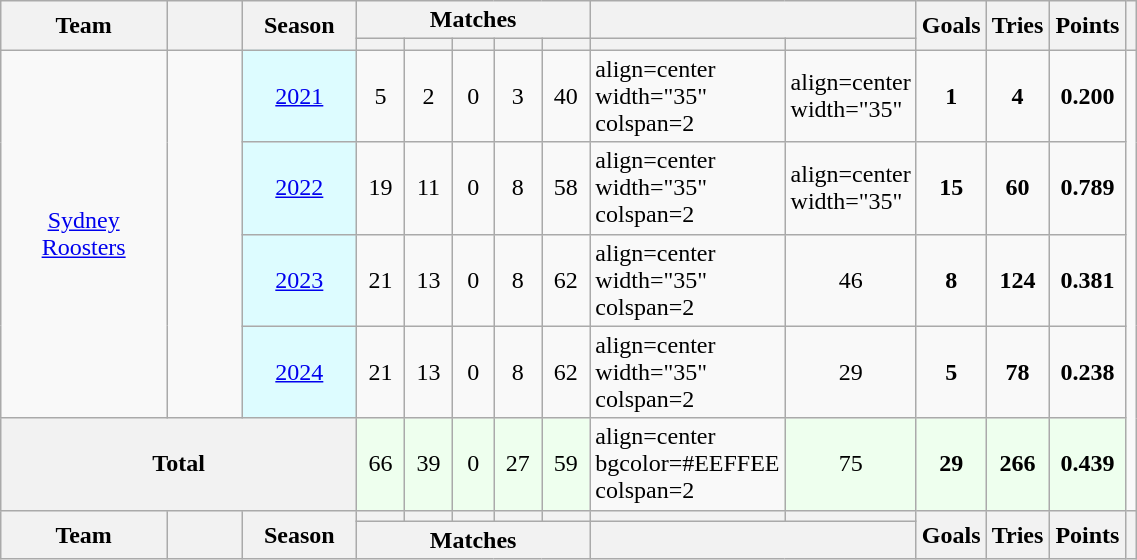<table class="wikitable" style="width:60%;">
<tr>
<th rowspan=2 width="160">Team</th>
<th rowspan=2 width="95"></th>
<th rowspan=2 width="95">Season</th>
<th colspan=5>Matches</th>
<th colspan=2></th>
<th rowspan=2>Goals</th>
<th rowspan=2>Tries</th>
<th rowspan=2>Points</th>
<th rowspan=2></th>
</tr>
<tr>
<th></th>
<th></th>
<th></th>
<th></th>
<th></th>
<th></th>
<th></th>
</tr>
<tr>
<td align=center rowspan=4> <a href='#'>Sydney Roosters</a></td>
<td align=center rowspan=4></td>
<td align=center bgcolor=#DDFCFF><a href='#'>2021</a></td>
<td align=center width="35">5</td>
<td align=center width="35">2</td>
<td align=center width="35">0</td>
<td align=center width="35">3</td>
<td align=center width="35">40</td>
<td>align=center width="35" colspan=2 </td>
<td>align=center width="35" </td>
<td align=center width="35"><strong>1</strong></td>
<td align=center width="35"><strong>4</strong></td>
<td align=center width="45"><strong>0.200</strong></td>
</tr>
<tr>
<td align=center bgcolor=#DDFCFF><a href='#'>2022</a></td>
<td align=center width="35">19</td>
<td align=center width="35">11</td>
<td align=center width="35">0</td>
<td align=center width="35">8</td>
<td align=center width="35">58</td>
<td>align=center width="35" colspan=2 </td>
<td>align=center width="35" </td>
<td align=center width="35"><strong>15</strong></td>
<td align=center width="35"><strong>60</strong></td>
<td align=center width="45"><strong>0.789</strong></td>
</tr>
<tr>
<td align=center bgcolor=#DDFCFF><a href='#'>2023</a></td>
<td align=center width="35">21</td>
<td align=center width="35">13</td>
<td align=center width="35">0</td>
<td align=center width="35">8</td>
<td align=center width="35">62</td>
<td>align=center width="35" colspan=2 </td>
<td align=center width="35">46</td>
<td align=center width="35"><strong>8</strong></td>
<td align=center width="35"><strong>124</strong></td>
<td align=center width="45"><strong>0.381</strong></td>
</tr>
<tr>
<td align=center bgcolor=#DDFCFF><a href='#'>2024</a></td>
<td align=center width="35">21</td>
<td align=center width="35">13</td>
<td align=center width="35">0</td>
<td align=center width="35">8</td>
<td align=center width="35">62</td>
<td>align=center width="35" colspan=2 </td>
<td align=center width="35">29</td>
<td align=center width="35"><strong>5</strong></td>
<td align=center width="35"><strong>78</strong></td>
<td align=center width="45"><strong>0.238</strong></td>
</tr>
<tr>
<th colspan=3>Total</th>
<td align=center bgcolor=#EEFFEE>66</td>
<td align=center bgcolor=#EEFFEE>39</td>
<td align=center bgcolor=#EEFFEE>0</td>
<td align=center bgcolor=#EEFFEE>27</td>
<td align=center bgcolor=#EEFFEE>59</td>
<td>align=center bgcolor=#EEFFEE colspan=2 </td>
<td align=center bgcolor=#EEFFEE>75</td>
<td align=center bgcolor=#EEFFEE><strong>29</strong></td>
<td align=center bgcolor=#EEFFEE><strong>266</strong></td>
<td align=center bgcolor=#EEFFEE><strong>0.439</strong></td>
</tr>
<tr>
<th rowspan=2 width="160">Team</th>
<th rowspan=2 width="95"></th>
<th rowspan=2 width="95">Season</th>
<th></th>
<th></th>
<th></th>
<th></th>
<th></th>
<th></th>
<th></th>
<th rowspan=2>Goals</th>
<th rowspan=2>Tries</th>
<th rowspan=2>Points</th>
<th rowspan=2></th>
</tr>
<tr>
<th colspan=5>Matches</th>
<th colspan=2></th>
</tr>
</table>
